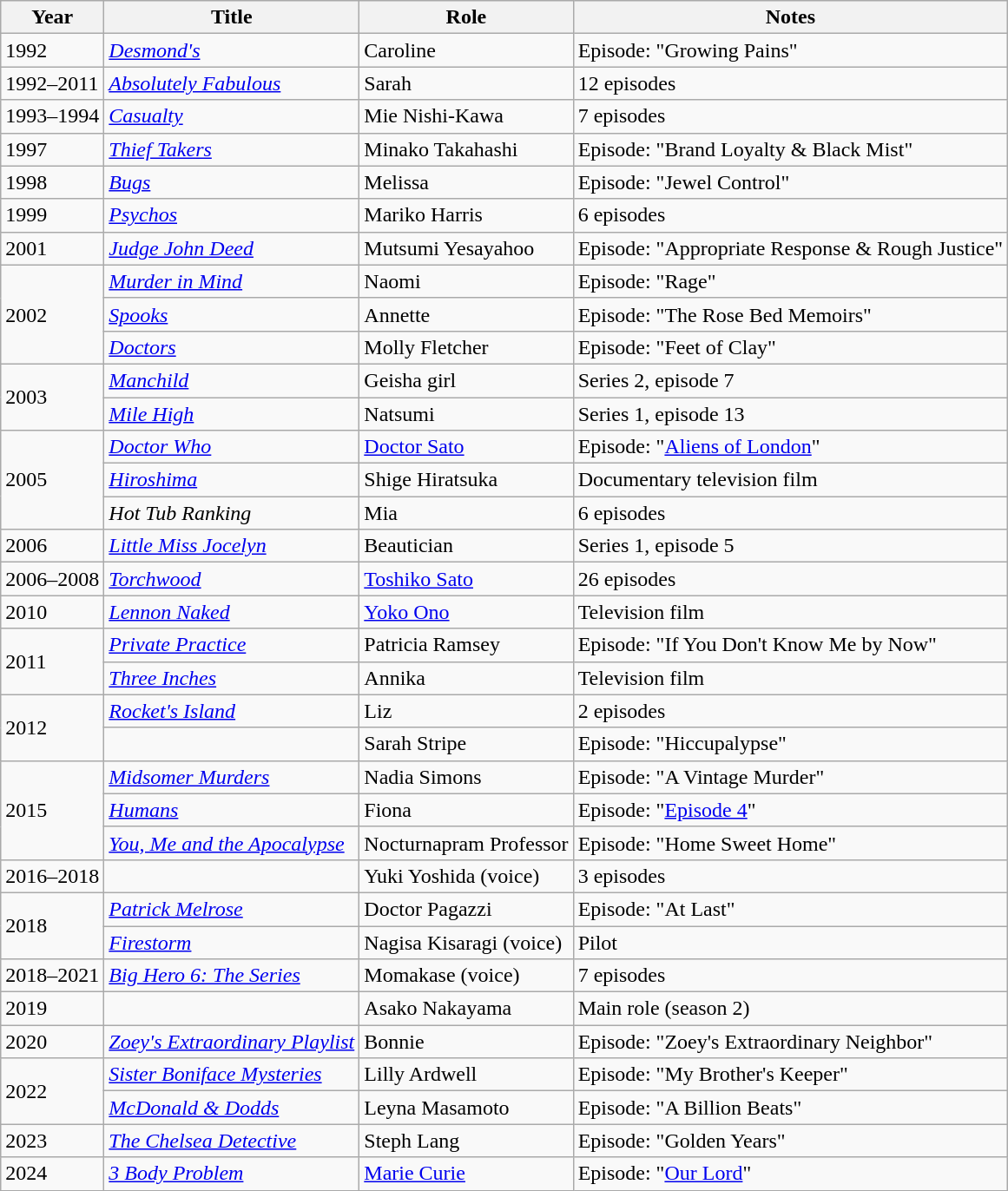<table class="wikitable sortable">
<tr>
<th>Year</th>
<th>Title</th>
<th>Role</th>
<th class="unsortable">Notes</th>
</tr>
<tr>
<td>1992</td>
<td><em><a href='#'>Desmond's</a></em></td>
<td>Caroline</td>
<td>Episode: "Growing Pains"</td>
</tr>
<tr>
<td>1992–2011</td>
<td><em><a href='#'>Absolutely Fabulous</a></em></td>
<td>Sarah</td>
<td>12 episodes</td>
</tr>
<tr>
<td>1993–1994</td>
<td><em><a href='#'>Casualty</a></em></td>
<td>Mie Nishi-Kawa</td>
<td>7 episodes</td>
</tr>
<tr>
<td>1997</td>
<td><em><a href='#'>Thief Takers</a></em></td>
<td>Minako Takahashi</td>
<td>Episode: "Brand Loyalty & Black Mist"</td>
</tr>
<tr>
<td>1998</td>
<td><em><a href='#'>Bugs</a></em></td>
<td>Melissa</td>
<td>Episode: "Jewel Control"</td>
</tr>
<tr>
<td>1999</td>
<td><em><a href='#'>Psychos</a></em></td>
<td>Mariko Harris</td>
<td>6 episodes</td>
</tr>
<tr>
<td>2001</td>
<td><em><a href='#'>Judge John Deed</a></em></td>
<td>Mutsumi Yesayahoo</td>
<td>Episode: "Appropriate Response & Rough Justice"</td>
</tr>
<tr>
<td rowspan="3">2002</td>
<td><em><a href='#'>Murder in Mind</a></em></td>
<td>Naomi</td>
<td>Episode: "Rage"</td>
</tr>
<tr>
<td><em><a href='#'>Spooks</a></em></td>
<td>Annette</td>
<td>Episode: "The Rose Bed Memoirs"</td>
</tr>
<tr>
<td><em><a href='#'>Doctors</a></em></td>
<td>Molly Fletcher</td>
<td>Episode: "Feet of Clay"</td>
</tr>
<tr>
<td rowspan="2">2003</td>
<td><em><a href='#'>Manchild</a></em></td>
<td>Geisha girl</td>
<td>Series 2, episode 7</td>
</tr>
<tr>
<td><em><a href='#'>Mile High</a></em></td>
<td>Natsumi</td>
<td>Series 1, episode 13</td>
</tr>
<tr>
<td rowspan="3">2005</td>
<td><em><a href='#'>Doctor Who</a></em></td>
<td><a href='#'>Doctor Sato</a></td>
<td>Episode: "<a href='#'>Aliens of London</a>"</td>
</tr>
<tr>
<td><em><a href='#'>Hiroshima</a></em></td>
<td>Shige Hiratsuka</td>
<td>Documentary television film</td>
</tr>
<tr>
<td><em>Hot Tub Ranking</em></td>
<td>Mia</td>
<td>6 episodes</td>
</tr>
<tr>
<td>2006</td>
<td><em><a href='#'>Little Miss Jocelyn</a></em></td>
<td>Beautician</td>
<td>Series 1, episode 5</td>
</tr>
<tr>
<td>2006–2008</td>
<td><em><a href='#'>Torchwood</a></em></td>
<td><a href='#'>Toshiko Sato</a></td>
<td>26 episodes</td>
</tr>
<tr>
<td>2010</td>
<td><em><a href='#'>Lennon Naked</a></em></td>
<td><a href='#'>Yoko Ono</a></td>
<td>Television film</td>
</tr>
<tr>
<td rowspan="2">2011</td>
<td><em><a href='#'>Private Practice</a></em></td>
<td>Patricia Ramsey</td>
<td>Episode: "If You Don't Know Me by Now"</td>
</tr>
<tr>
<td><em><a href='#'>Three Inches</a></em></td>
<td>Annika</td>
<td>Television film</td>
</tr>
<tr>
<td rowspan="2">2012</td>
<td><em><a href='#'>Rocket's Island</a></em></td>
<td>Liz</td>
<td>2 episodes</td>
</tr>
<tr>
<td><em></em></td>
<td>Sarah Stripe</td>
<td>Episode: "Hiccupalypse"</td>
</tr>
<tr>
<td rowspan="3">2015</td>
<td><em><a href='#'>Midsomer Murders</a></em></td>
<td>Nadia Simons</td>
<td>Episode: "A Vintage Murder"</td>
</tr>
<tr>
<td><em><a href='#'>Humans</a></em></td>
<td>Fiona</td>
<td>Episode: "<a href='#'>Episode 4</a>"</td>
</tr>
<tr>
<td><em><a href='#'>You, Me and the Apocalypse</a></em></td>
<td>Nocturnapram Professor</td>
<td>Episode: "Home Sweet Home"</td>
</tr>
<tr>
<td>2016–2018</td>
<td><em></em></td>
<td>Yuki Yoshida (voice)</td>
<td>3 episodes</td>
</tr>
<tr>
<td rowspan="2">2018</td>
<td><em><a href='#'>Patrick Melrose</a></em></td>
<td>Doctor Pagazzi</td>
<td>Episode: "At Last"</td>
</tr>
<tr>
<td><em><a href='#'>Firestorm</a></em></td>
<td>Nagisa Kisaragi (voice)</td>
<td>Pilot</td>
</tr>
<tr>
<td>2018–2021</td>
<td><em><a href='#'>Big Hero 6: The Series</a></em></td>
<td>Momakase (voice)</td>
<td>7 episodes</td>
</tr>
<tr>
<td>2019</td>
<td><em></em></td>
<td>Asako Nakayama</td>
<td>Main role (season 2)</td>
</tr>
<tr>
<td>2020</td>
<td><em><a href='#'>Zoey's Extraordinary Playlist</a></em></td>
<td>Bonnie</td>
<td>Episode: "Zoey's Extraordinary Neighbor"</td>
</tr>
<tr>
<td rowspan="2">2022</td>
<td><em><a href='#'>Sister Boniface Mysteries</a></em></td>
<td>Lilly Ardwell</td>
<td>Episode: "My Brother's Keeper"</td>
</tr>
<tr>
<td><em><a href='#'>McDonald & Dodds</a></em></td>
<td>Leyna Masamoto</td>
<td>Episode: "A Billion Beats"</td>
</tr>
<tr>
<td>2023</td>
<td data-sort-value="Chelsea Detective, The"><em><a href='#'>The Chelsea Detective</a></em></td>
<td>Steph Lang</td>
<td>Episode: "Golden Years"</td>
</tr>
<tr>
<td>2024</td>
<td><em><a href='#'>3 Body Problem</a></em></td>
<td><a href='#'>Marie Curie</a></td>
<td>Episode: "<a href='#'>Our Lord</a>"</td>
</tr>
</table>
